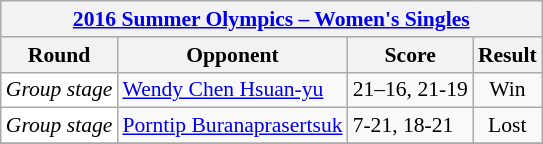<table style='font-size: 90%; text-align: center;' class='wikitable'>
<tr>
<th colspan="4"><a href='#'>2016 Summer Olympics – Women's Singles</a></th>
</tr>
<tr>
<th>Round</th>
<th>Opponent</th>
<th>Score</th>
<th>Result</th>
</tr>
<tr>
<td style="text-align:left; background:white"><em>Group stage</em></td>
<td align="left"> <a href='#'>Wendy Chen Hsuan-yu</a></td>
<td align="left">21–16, 21-19</td>
<td align="center">Win</td>
</tr>
<tr>
<td style="text-align:left; background:white"><em>Group stage</em></td>
<td align="left"> <a href='#'>Porntip Buranaprasertsuk</a></td>
<td align="left">7-21, 18-21</td>
<td align="center">Lost</td>
</tr>
<tr>
</tr>
</table>
